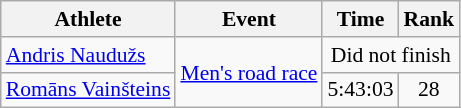<table class="wikitable" style="font-size:90%">
<tr>
<th>Athlete</th>
<th>Event</th>
<th>Time</th>
<th>Rank</th>
</tr>
<tr align=center>
<td align=left><a href='#'>Andris Naudužs</a></td>
<td align=left rowspan=2><a href='#'>Men's road race</a></td>
<td colspan=2>Did not finish</td>
</tr>
<tr align=center>
<td align=left><a href='#'>Romāns Vainšteins</a></td>
<td>5:43:03</td>
<td>28</td>
</tr>
</table>
